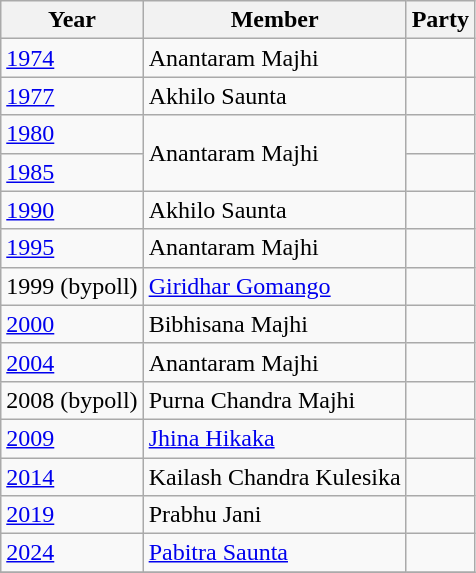<table class="wikitable sortable">
<tr>
<th>Year</th>
<th>Member</th>
<th colspan=2>Party</th>
</tr>
<tr>
<td><a href='#'>1974</a></td>
<td>Anantaram Majhi</td>
<td></td>
</tr>
<tr>
<td><a href='#'>1977</a></td>
<td>Akhilo Saunta</td>
<td></td>
</tr>
<tr>
<td><a href='#'>1980</a></td>
<td rowspan=2>Anantaram Majhi</td>
<td></td>
</tr>
<tr>
<td><a href='#'>1985</a></td>
</tr>
<tr>
<td><a href='#'>1990</a></td>
<td>Akhilo Saunta</td>
<td></td>
</tr>
<tr>
<td><a href='#'>1995</a></td>
<td>Anantaram Majhi</td>
<td></td>
</tr>
<tr>
<td>1999 (bypoll)</td>
<td><a href='#'>Giridhar Gomango</a></td>
</tr>
<tr>
<td><a href='#'>2000</a></td>
<td>Bibhisana Majhi</td>
<td></td>
</tr>
<tr>
<td><a href='#'>2004</a></td>
<td>Anantaram Majhi</td>
<td></td>
</tr>
<tr>
<td>2008 (bypoll)</td>
<td>Purna Chandra Majhi</td>
</tr>
<tr>
<td><a href='#'>2009</a></td>
<td><a href='#'>Jhina Hikaka</a></td>
<td></td>
</tr>
<tr>
<td><a href='#'>2014</a></td>
<td>Kailash Chandra Kulesika</td>
<td></td>
</tr>
<tr>
<td><a href='#'>2019</a></td>
<td>Prabhu Jani</td>
<td></td>
</tr>
<tr>
<td><a href='#'>2024</a></td>
<td><a href='#'>Pabitra Saunta</a></td>
<td></td>
</tr>
<tr>
</tr>
</table>
